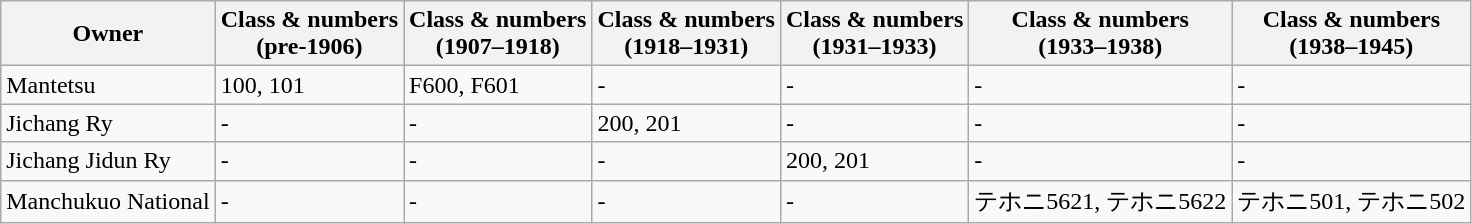<table class="wikitable">
<tr>
<th>Owner</th>
<th>Class & numbers<br>(pre-1906)</th>
<th>Class & numbers<br>(1907–1918)</th>
<th>Class & numbers<br>(1918–1931)</th>
<th>Class & numbers<br>(1931–1933)</th>
<th>Class & numbers<br>(1933–1938)</th>
<th>Class & numbers<br>(1938–1945)</th>
</tr>
<tr>
<td>Mantetsu</td>
<td>100, 101</td>
<td>F600, F601</td>
<td>-</td>
<td>-</td>
<td>-</td>
<td>-</td>
</tr>
<tr>
<td>Jichang Ry</td>
<td>-</td>
<td>-</td>
<td>200, 201</td>
<td>-</td>
<td>-</td>
<td>-</td>
</tr>
<tr>
<td>Jichang Jidun Ry</td>
<td>-</td>
<td>-</td>
<td>-</td>
<td>200, 201</td>
<td>-</td>
<td>-</td>
</tr>
<tr>
<td>Manchukuo National</td>
<td>-</td>
<td>-</td>
<td>-</td>
<td>-</td>
<td>テホニ5621, テホニ5622</td>
<td>テホニ501, テホニ502</td>
</tr>
</table>
